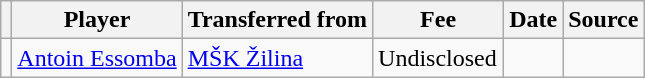<table class="wikitable plainrowheaders sortable">
<tr>
<th></th>
<th scope="col">Player</th>
<th>Transferred from</th>
<th style="width: 80px;">Fee</th>
<th scope="col">Date</th>
<th scope="col">Source</th>
</tr>
<tr>
<td align="center"></td>
<td> <a href='#'>Antoin Essomba</a></td>
<td> <a href='#'>MŠK Žilina</a></td>
<td>Undisclosed</td>
<td></td>
<td></td>
</tr>
</table>
